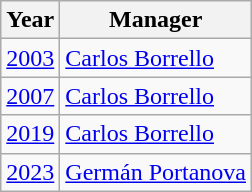<table class="wikitable">
<tr>
<th>Year</th>
<th>Manager</th>
</tr>
<tr>
<td align=center><a href='#'>2003</a></td>
<td> <a href='#'>Carlos Borrello</a></td>
</tr>
<tr>
<td align=center><a href='#'>2007</a></td>
<td> <a href='#'>Carlos Borrello</a></td>
</tr>
<tr>
<td align=center><a href='#'>2019</a></td>
<td> <a href='#'>Carlos Borrello</a></td>
</tr>
<tr>
<td align=center><a href='#'>2023</a></td>
<td> <a href='#'>Germán Portanova</a></td>
</tr>
</table>
